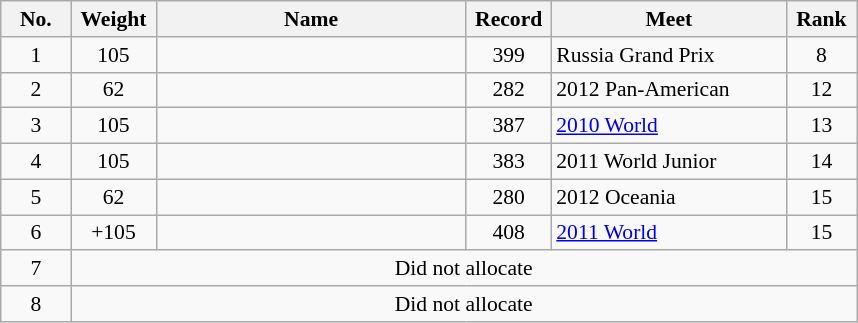<table class="wikitable" style="text-align:center; font-size:90%">
<tr>
<th width=40>No.</th>
<th width=50>Weight</th>
<th width=200>Name</th>
<th width=50>Record</th>
<th width=150>Meet</th>
<th width=40>Rank</th>
</tr>
<tr>
<td>1</td>
<td>105</td>
<td align=left></td>
<td>399</td>
<td align=left>Russia Grand Prix</td>
<td>8</td>
</tr>
<tr>
<td>2</td>
<td>62</td>
<td align=left></td>
<td>282</td>
<td align=left>2012 Pan-American</td>
<td>12</td>
</tr>
<tr>
<td>3</td>
<td>105</td>
<td align=left></td>
<td>387</td>
<td align=left><a href='#'>2010 World</a></td>
<td>13</td>
</tr>
<tr>
<td>4</td>
<td>105</td>
<td align=left></td>
<td>383</td>
<td align=left>2011 World Junior</td>
<td>14</td>
</tr>
<tr>
<td>5</td>
<td>62</td>
<td align=left></td>
<td>280</td>
<td align=left>2012 Oceania</td>
<td>15</td>
</tr>
<tr>
<td>6</td>
<td>+105</td>
<td align=left></td>
<td>408</td>
<td align=left><a href='#'>2011 World</a></td>
<td>15</td>
</tr>
<tr>
<td>7</td>
<td colspan="5" align="center">Did not allocate</td>
</tr>
<tr>
<td>8</td>
<td colspan="5" align="center">Did not allocate</td>
</tr>
</table>
